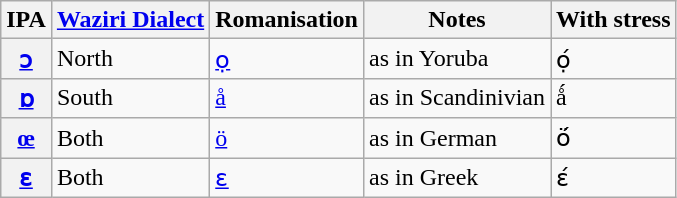<table class="wikitable">
<tr align="center">
<th>IPA</th>
<th><a href='#'>Waziri Dialect</a></th>
<th>Romanisation</th>
<th>Notes</th>
<th>With stress</th>
</tr>
<tr>
<th><a href='#'>ɔ</a></th>
<td>North</td>
<td><a href='#'>ọ</a></td>
<td>as in Yoruba</td>
<td>ọ́</td>
</tr>
<tr>
<th><a href='#'>ɒ</a></th>
<td>South</td>
<td><a href='#'>å</a></td>
<td>as in Scandinivian</td>
<td>ǻ</td>
</tr>
<tr>
<th><a href='#'>œ</a></th>
<td>Both</td>
<td><a href='#'>ö</a></td>
<td>as in German</td>
<td>ö́</td>
</tr>
<tr>
<th><a href='#'>ɛ</a></th>
<td>Both</td>
<td><a href='#'>ɛ</a></td>
<td>as in Greek</td>
<td>ɛ́</td>
</tr>
</table>
